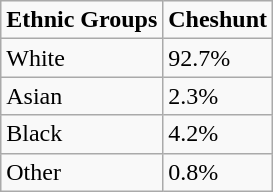<table class="wikitable">
<tr>
<td><strong>Ethnic Groups</strong></td>
<td><strong>Cheshunt</strong></td>
</tr>
<tr>
<td>White</td>
<td>92.7%</td>
</tr>
<tr>
<td>Asian</td>
<td>2.3%</td>
</tr>
<tr>
<td>Black</td>
<td>4.2%</td>
</tr>
<tr>
<td>Other</td>
<td>0.8%</td>
</tr>
</table>
